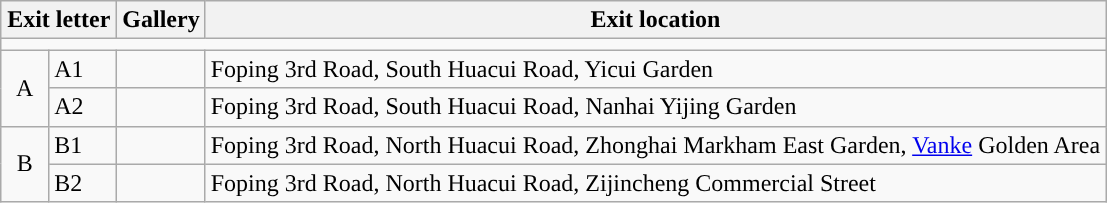<table class="wikitable">
<tr>
<th colspan=2 style="width:70px">Exit letter</th>
<th>Gallery</th>
<th>Exit location</th>
</tr>
<tr style="background:#">
<td colspan="4"></td>
</tr>
<tr>
<td rowspan=2 align=center>A</td>
<td>A1</td>
<td></td>
<td>Foping 3rd Road, South Huacui Road, Yicui Garden</td>
</tr>
<tr>
<td>A2</td>
<td></td>
<td>Foping 3rd Road, South Huacui Road, Nanhai Yijing Garden</td>
</tr>
<tr>
<td rowspan=2 align=center>B</td>
<td>B1</td>
<td></td>
<td>Foping 3rd Road, North Huacui Road, Zhonghai Markham East Garden, <a href='#'>Vanke</a> Golden Area</td>
</tr>
<tr>
<td>B2</td>
<td></td>
<td>Foping 3rd Road, North Huacui Road, Zijincheng Commercial Street</td>
</tr>
</table>
